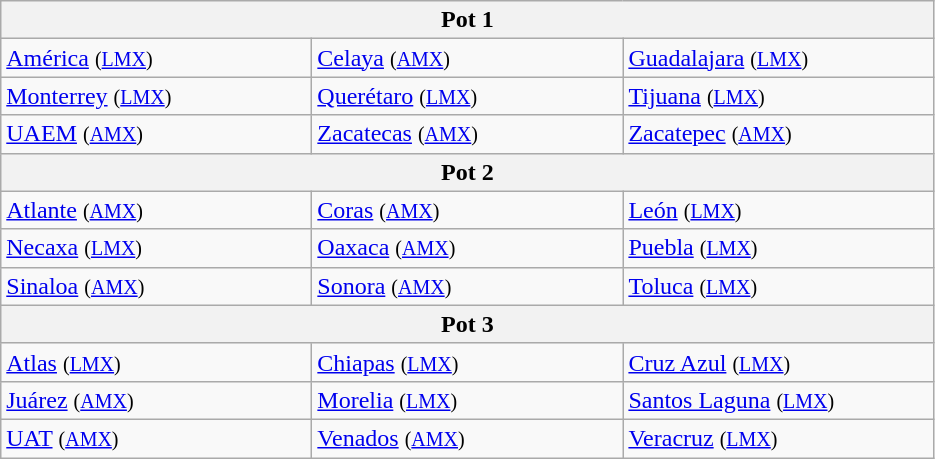<table class="wikitable">
<tr>
<th colspan=5>Pot 1</th>
</tr>
<tr>
<td width=200><a href='#'>América</a> <small>(<a href='#'>LMX</a>)</small></td>
<td width=200><a href='#'>Celaya</a> <small>(<a href='#'>AMX</a>)</small></td>
<td width=200><a href='#'>Guadalajara</a> <small>(<a href='#'>LMX</a>)</small></td>
</tr>
<tr>
<td width=200><a href='#'>Monterrey</a> <small>(<a href='#'>LMX</a>)</small></td>
<td width=200><a href='#'>Querétaro</a> <small>(<a href='#'>LMX</a>)</small></td>
<td><a href='#'>Tijuana</a> <small>(<a href='#'>LMX</a>)</small></td>
</tr>
<tr>
<td><a href='#'>UAEM</a> <small>(<a href='#'>AMX</a>)</small></td>
<td><a href='#'>Zacatecas</a> <small>(<a href='#'>AMX</a>)</small></td>
<td><a href='#'>Zacatepec</a> <small>(<a href='#'>AMX</a>)</small></td>
</tr>
<tr>
<th colspan=5>Pot 2</th>
</tr>
<tr>
<td><a href='#'>Atlante</a> <small>(<a href='#'>AMX</a>)</small></td>
<td><a href='#'>Coras</a> <small>(<a href='#'>AMX</a>)</small></td>
<td><a href='#'>León</a> <small>(<a href='#'>LMX</a>)</small></td>
</tr>
<tr>
<td><a href='#'>Necaxa</a> <small>(<a href='#'>LMX</a>)</small></td>
<td><a href='#'>Oaxaca</a> <small>(<a href='#'>AMX</a>)</small></td>
<td><a href='#'>Puebla</a> <small>(<a href='#'>LMX</a>)</small></td>
</tr>
<tr>
<td><a href='#'>Sinaloa</a> <small>(<a href='#'>AMX</a>)</small></td>
<td><a href='#'>Sonora</a> <small>(<a href='#'>AMX</a>)</small></td>
<td><a href='#'>Toluca</a> <small>(<a href='#'>LMX</a>)</small></td>
</tr>
<tr>
<th colspan=5>Pot 3</th>
</tr>
<tr>
<td><a href='#'>Atlas</a> <small>(<a href='#'>LMX</a>)</small></td>
<td><a href='#'>Chiapas</a> <small>(<a href='#'>LMX</a>)</small></td>
<td><a href='#'>Cruz Azul</a> <small>(<a href='#'>LMX</a>)</small></td>
</tr>
<tr>
<td><a href='#'>Juárez</a> <small>(<a href='#'>AMX</a>)</small></td>
<td><a href='#'>Morelia</a> <small>(<a href='#'>LMX</a>)</small></td>
<td><a href='#'>Santos Laguna</a> <small>(<a href='#'>LMX</a>)</small></td>
</tr>
<tr>
<td><a href='#'>UAT</a> <small>(<a href='#'>AMX</a>)</small></td>
<td><a href='#'>Venados</a> <small>(<a href='#'>AMX</a>)</small></td>
<td><a href='#'>Veracruz</a> <small>(<a href='#'>LMX</a>)</small></td>
</tr>
</table>
